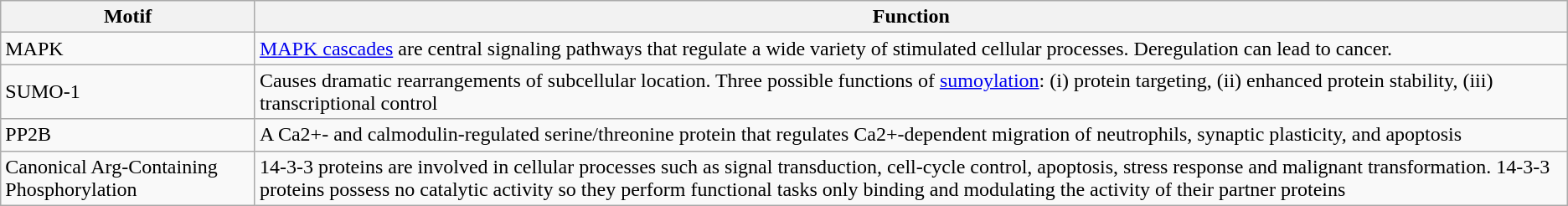<table class="wikitable">
<tr>
<th>Motif</th>
<th>Function</th>
</tr>
<tr>
<td>MAPK</td>
<td><a href='#'>MAPK cascades</a> are central signaling pathways that regulate a wide variety of stimulated cellular processes. Deregulation can lead to cancer.</td>
</tr>
<tr>
<td>SUMO-1</td>
<td>Causes dramatic rearrangements of subcellular location. Three possible functions of <a href='#'>sumoylation</a>: (i) protein targeting, (ii) enhanced protein stability, (iii) transcriptional control</td>
</tr>
<tr>
<td>PP2B</td>
<td>A Ca2+- and calmodulin-regulated serine/threonine protein that regulates Ca2+-dependent migration of neutrophils, synaptic plasticity, and apoptosis</td>
</tr>
<tr>
<td>Canonical Arg-Containing Phosphorylation</td>
<td>14-3-3 proteins are involved in cellular processes such as signal transduction, cell-cycle control, apoptosis, stress response and malignant transformation. 14-3-3 proteins possess no catalytic activity so they perform functional tasks only binding and modulating the activity of their partner proteins</td>
</tr>
</table>
